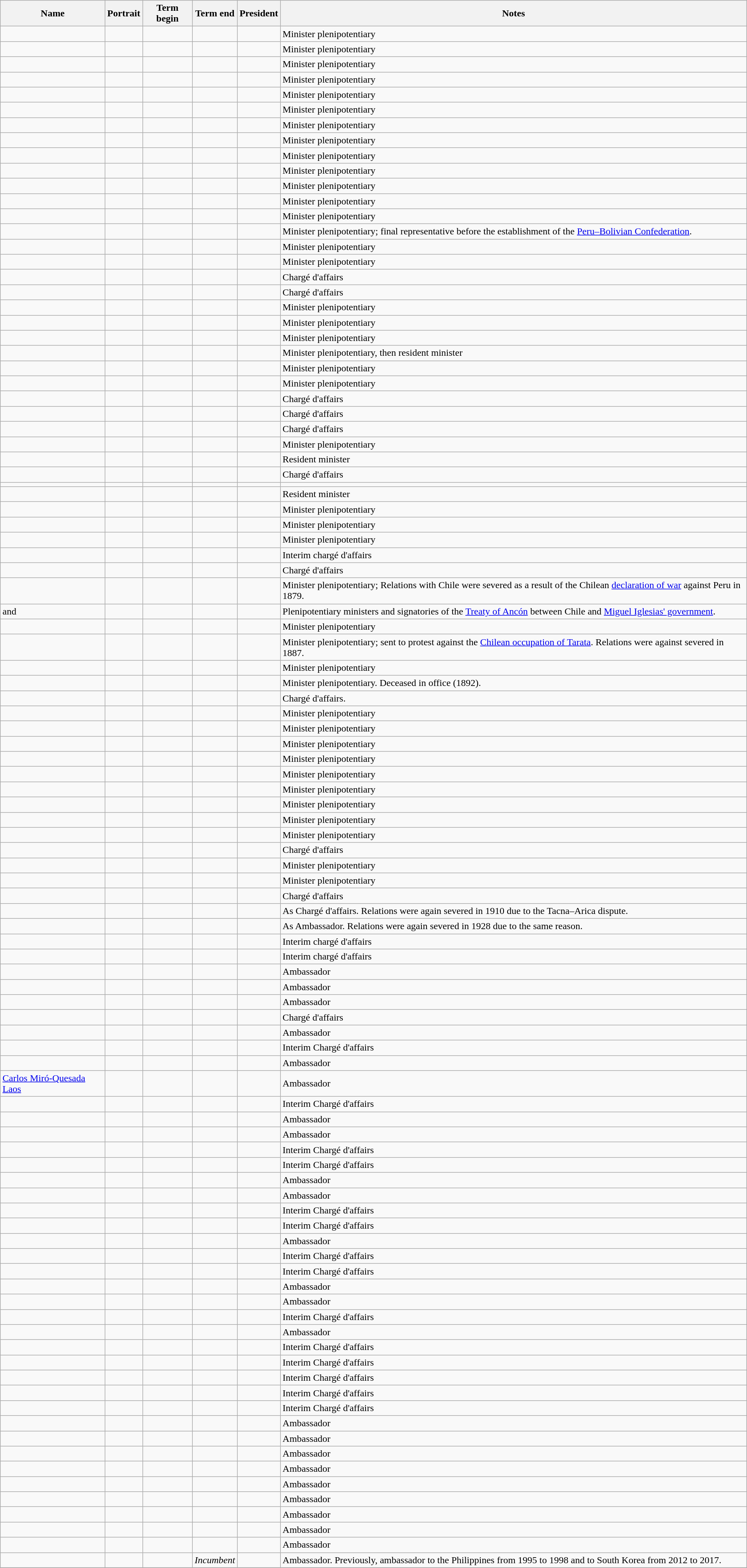<table class="wikitable sortable"  text-align:center;">
<tr>
<th>Name</th>
<th class="unsortable">Portrait</th>
<th>Term begin</th>
<th>Term end</th>
<th>President</th>
<th class="unsortable">Notes</th>
</tr>
<tr>
<td></td>
<td></td>
<td></td>
<td></td>
<td></td>
<td>Minister plenipotentiary</td>
</tr>
<tr>
<td></td>
<td></td>
<td></td>
<td></td>
<td></td>
<td>Minister plenipotentiary</td>
</tr>
<tr>
<td></td>
<td></td>
<td></td>
<td></td>
<td></td>
<td>Minister plenipotentiary</td>
</tr>
<tr>
<td></td>
<td></td>
<td></td>
<td></td>
<td></td>
<td>Minister plenipotentiary</td>
</tr>
<tr>
<td></td>
<td></td>
<td></td>
<td></td>
<td></td>
<td>Minister plenipotentiary</td>
</tr>
<tr>
<td></td>
<td></td>
<td></td>
<td></td>
<td></td>
<td>Minister plenipotentiary</td>
</tr>
<tr>
<td></td>
<td></td>
<td></td>
<td></td>
<td></td>
<td>Minister plenipotentiary</td>
</tr>
<tr>
<td></td>
<td></td>
<td></td>
<td></td>
<td></td>
<td>Minister plenipotentiary</td>
</tr>
<tr>
<td></td>
<td></td>
<td></td>
<td></td>
<td></td>
<td>Minister plenipotentiary</td>
</tr>
<tr>
<td></td>
<td></td>
<td></td>
<td></td>
<td></td>
<td>Minister plenipotentiary</td>
</tr>
<tr>
<td></td>
<td></td>
<td></td>
<td></td>
<td></td>
<td>Minister plenipotentiary</td>
</tr>
<tr>
<td></td>
<td></td>
<td></td>
<td></td>
<td></td>
<td>Minister plenipotentiary</td>
</tr>
<tr>
<td></td>
<td></td>
<td></td>
<td></td>
<td></td>
<td>Minister plenipotentiary</td>
</tr>
<tr>
<td></td>
<td></td>
<td></td>
<td></td>
<td></td>
<td>Minister plenipotentiary; final representative before the establishment of the <a href='#'>Peru–Bolivian Confederation</a>.</td>
</tr>
<tr>
<td></td>
<td></td>
<td></td>
<td></td>
<td></td>
<td>Minister plenipotentiary</td>
</tr>
<tr>
<td></td>
<td></td>
<td></td>
<td></td>
<td></td>
<td>Minister plenipotentiary</td>
</tr>
<tr>
<td></td>
<td></td>
<td></td>
<td></td>
<td></td>
<td>Chargé d'affairs</td>
</tr>
<tr>
<td></td>
<td></td>
<td></td>
<td></td>
<td></td>
<td>Chargé d'affairs</td>
</tr>
<tr>
<td></td>
<td></td>
<td></td>
<td></td>
<td></td>
<td>Minister plenipotentiary</td>
</tr>
<tr>
<td></td>
<td></td>
<td></td>
<td></td>
<td></td>
<td>Minister plenipotentiary</td>
</tr>
<tr>
<td></td>
<td></td>
<td><br></td>
<td></td>
<td></td>
<td>Minister plenipotentiary</td>
</tr>
<tr>
<td></td>
<td></td>
<td><br></td>
<td></td>
<td></td>
<td>Minister plenipotentiary, then resident minister</td>
</tr>
<tr>
<td></td>
<td></td>
<td></td>
<td></td>
<td></td>
<td>Minister plenipotentiary</td>
</tr>
<tr>
<td></td>
<td></td>
<td></td>
<td></td>
<td></td>
<td>Minister plenipotentiary</td>
</tr>
<tr>
<td></td>
<td></td>
<td></td>
<td></td>
<td></td>
<td>Chargé d'affairs</td>
</tr>
<tr>
<td></td>
<td></td>
<td></td>
<td></td>
<td></td>
<td>Chargé d'affairs</td>
</tr>
<tr>
<td></td>
<td></td>
<td></td>
<td></td>
<td></td>
<td>Chargé d'affairs</td>
</tr>
<tr>
<td></td>
<td></td>
<td></td>
<td></td>
<td></td>
<td>Minister plenipotentiary</td>
</tr>
<tr>
<td></td>
<td></td>
<td></td>
<td></td>
<td></td>
<td>Resident minister</td>
</tr>
<tr>
<td></td>
<td></td>
<td></td>
<td></td>
<td></td>
<td>Chargé d'affairs</td>
</tr>
<tr>
<td></td>
<td></td>
<td></td>
<td></td>
<td></td>
<td></td>
</tr>
<tr>
<td></td>
<td></td>
<td></td>
<td></td>
<td></td>
<td>Resident minister</td>
</tr>
<tr>
<td></td>
<td></td>
<td></td>
<td></td>
<td></td>
<td>Minister plenipotentiary</td>
</tr>
<tr>
<td></td>
<td></td>
<td></td>
<td></td>
<td></td>
<td>Minister plenipotentiary</td>
</tr>
<tr>
<td></td>
<td></td>
<td></td>
<td></td>
<td></td>
<td>Minister plenipotentiary</td>
</tr>
<tr>
<td></td>
<td></td>
<td></td>
<td></td>
<td></td>
<td>Interim chargé d'affairs</td>
</tr>
<tr>
<td></td>
<td></td>
<td></td>
<td></td>
<td></td>
<td>Chargé d'affairs</td>
</tr>
<tr>
<td></td>
<td></td>
<td></td>
<td></td>
<td></td>
<td>Minister plenipotentiary; Relations with Chile were severed as a result of the Chilean <a href='#'>declaration of war</a> against Peru in 1879.</td>
</tr>
<tr>
<td> and<br></td>
<td><br></td>
<td></td>
<td></td>
<td></td>
<td>Plenipotentiary ministers and signatories of the <a href='#'>Treaty of Ancón</a> between Chile and <a href='#'>Miguel Iglesias' government</a>.</td>
</tr>
<tr>
<td></td>
<td></td>
<td></td>
<td></td>
<td></td>
<td>Minister plenipotentiary</td>
</tr>
<tr>
<td></td>
<td></td>
<td></td>
<td></td>
<td></td>
<td>Minister plenipotentiary; sent to protest against the <a href='#'>Chilean occupation of Tarata</a>. Relations were against severed in 1887.</td>
</tr>
<tr>
<td></td>
<td></td>
<td></td>
<td></td>
<td></td>
<td>Minister plenipotentiary</td>
</tr>
<tr>
<td></td>
<td></td>
<td></td>
<td></td>
<td></td>
<td>Minister plenipotentiary. Deceased in office (1892).</td>
</tr>
<tr>
<td></td>
<td></td>
<td></td>
<td></td>
<td></td>
<td>Chargé d'affairs.</td>
</tr>
<tr>
<td></td>
<td></td>
<td></td>
<td></td>
<td></td>
<td>Minister plenipotentiary</td>
</tr>
<tr>
<td></td>
<td></td>
<td></td>
<td></td>
<td></td>
<td>Minister plenipotentiary</td>
</tr>
<tr>
<td></td>
<td></td>
<td></td>
<td></td>
<td></td>
<td>Minister plenipotentiary</td>
</tr>
<tr>
<td></td>
<td></td>
<td></td>
<td></td>
<td></td>
<td>Minister plenipotentiary</td>
</tr>
<tr>
<td></td>
<td></td>
<td></td>
<td></td>
<td></td>
<td>Minister plenipotentiary</td>
</tr>
<tr>
<td></td>
<td></td>
<td></td>
<td></td>
<td></td>
<td>Minister plenipotentiary</td>
</tr>
<tr>
<td></td>
<td></td>
<td></td>
<td></td>
<td></td>
<td>Minister plenipotentiary</td>
</tr>
<tr>
<td></td>
<td></td>
<td></td>
<td></td>
<td></td>
<td>Minister plenipotentiary</td>
</tr>
<tr>
<td></td>
<td></td>
<td></td>
<td></td>
<td></td>
<td>Minister plenipotentiary</td>
</tr>
<tr>
<td></td>
<td></td>
<td></td>
<td></td>
<td></td>
<td>Chargé d'affairs</td>
</tr>
<tr>
<td></td>
<td></td>
<td></td>
<td></td>
<td></td>
<td>Minister plenipotentiary</td>
</tr>
<tr>
<td></td>
<td></td>
<td></td>
<td></td>
<td></td>
<td>Minister plenipotentiary</td>
</tr>
<tr>
<td></td>
<td></td>
<td></td>
<td></td>
<td></td>
<td>Chargé d'affairs</td>
</tr>
<tr>
<td></td>
<td></td>
<td></td>
<td></td>
<td></td>
<td>As Chargé d'affairs. Relations were again severed in 1910 due to the Tacna–Arica dispute.</td>
</tr>
<tr>
<td></td>
<td></td>
<td></td>
<td></td>
<td></td>
<td>As Ambassador. Relations were again severed in 1928 due to the same reason.</td>
</tr>
<tr>
<td></td>
<td></td>
<td></td>
<td></td>
<td></td>
<td>Interim chargé d'affairs</td>
</tr>
<tr>
<td></td>
<td></td>
<td></td>
<td></td>
<td></td>
<td>Interim chargé d'affairs</td>
</tr>
<tr>
<td></td>
<td></td>
<td></td>
<td></td>
<td></td>
<td>Ambassador</td>
</tr>
<tr>
<td></td>
<td></td>
<td></td>
<td></td>
<td></td>
<td>Ambassador</td>
</tr>
<tr>
<td></td>
<td></td>
<td></td>
<td></td>
<td></td>
<td>Ambassador</td>
</tr>
<tr>
<td></td>
<td></td>
<td></td>
<td></td>
<td></td>
<td>Chargé d'affairs</td>
</tr>
<tr>
<td></td>
<td></td>
<td></td>
<td></td>
<td></td>
<td>Ambassador</td>
</tr>
<tr>
<td></td>
<td></td>
<td></td>
<td></td>
<td></td>
<td>Interim Chargé d'affairs</td>
</tr>
<tr>
<td></td>
<td></td>
<td></td>
<td></td>
<td></td>
<td>Ambassador</td>
</tr>
<tr>
<td><a href='#'>Carlos Miró-Quesada Laos</a></td>
<td></td>
<td></td>
<td></td>
<td></td>
<td>Ambassador</td>
</tr>
<tr>
<td></td>
<td></td>
<td></td>
<td></td>
<td></td>
<td>Interim Chargé d'affairs</td>
</tr>
<tr>
<td></td>
<td></td>
<td></td>
<td></td>
<td></td>
<td>Ambassador</td>
</tr>
<tr>
<td></td>
<td></td>
<td></td>
<td></td>
<td></td>
<td>Ambassador</td>
</tr>
<tr>
<td></td>
<td></td>
<td></td>
<td></td>
<td></td>
<td>Interim Chargé d'affairs</td>
</tr>
<tr>
<td></td>
<td></td>
<td></td>
<td></td>
<td></td>
<td>Interim Chargé d'affairs</td>
</tr>
<tr>
<td></td>
<td></td>
<td></td>
<td></td>
<td></td>
<td>Ambassador</td>
</tr>
<tr>
<td></td>
<td></td>
<td></td>
<td></td>
<td></td>
<td>Ambassador</td>
</tr>
<tr>
<td></td>
<td></td>
<td></td>
<td></td>
<td></td>
<td>Interim Chargé d'affairs</td>
</tr>
<tr>
<td></td>
<td></td>
<td></td>
<td></td>
<td></td>
<td>Interim Chargé d'affairs</td>
</tr>
<tr>
<td></td>
<td></td>
<td></td>
<td></td>
<td></td>
<td>Ambassador</td>
</tr>
<tr>
<td></td>
<td></td>
<td></td>
<td></td>
<td></td>
<td>Interim Chargé d'affairs</td>
</tr>
<tr>
<td></td>
<td></td>
<td></td>
<td></td>
<td></td>
<td>Interim Chargé d'affairs</td>
</tr>
<tr>
<td></td>
<td></td>
<td></td>
<td></td>
<td></td>
<td>Ambassador</td>
</tr>
<tr>
<td></td>
<td></td>
<td></td>
<td></td>
<td></td>
<td>Ambassador</td>
</tr>
<tr>
<td></td>
<td></td>
<td></td>
<td></td>
<td></td>
<td>Interim Chargé d'affairs</td>
</tr>
<tr>
<td></td>
<td></td>
<td></td>
<td></td>
<td></td>
<td>Ambassador</td>
</tr>
<tr>
<td></td>
<td></td>
<td></td>
<td></td>
<td></td>
<td>Interim Chargé d'affairs</td>
</tr>
<tr>
<td></td>
<td></td>
<td></td>
<td></td>
<td></td>
<td>Interim Chargé d'affairs</td>
</tr>
<tr>
<td></td>
<td></td>
<td></td>
<td></td>
<td></td>
<td>Interim Chargé d'affairs</td>
</tr>
<tr>
<td></td>
<td></td>
<td></td>
<td></td>
<td></td>
<td>Interim Chargé d'affairs</td>
</tr>
<tr>
<td></td>
<td></td>
<td></td>
<td></td>
<td></td>
<td>Interim Chargé d'affairs</td>
</tr>
<tr>
<td></td>
<td></td>
<td></td>
<td></td>
<td></td>
<td>Ambassador</td>
</tr>
<tr>
<td></td>
<td></td>
<td></td>
<td></td>
<td></td>
<td>Ambassador</td>
</tr>
<tr>
<td></td>
<td></td>
<td></td>
<td></td>
<td></td>
<td>Ambassador</td>
</tr>
<tr>
<td></td>
<td></td>
<td></td>
<td></td>
<td></td>
<td>Ambassador</td>
</tr>
<tr>
<td></td>
<td></td>
<td></td>
<td></td>
<td></td>
<td>Ambassador</td>
</tr>
<tr>
<td></td>
<td></td>
<td></td>
<td></td>
<td></td>
<td>Ambassador</td>
</tr>
<tr>
<td></td>
<td></td>
<td></td>
<td></td>
<td></td>
<td>Ambassador</td>
</tr>
<tr>
<td></td>
<td></td>
<td></td>
<td></td>
<td></td>
<td>Ambassador</td>
</tr>
<tr>
<td></td>
<td></td>
<td></td>
<td></td>
<td></td>
<td>Ambassador</td>
</tr>
<tr>
<td></td>
<td></td>
<td></td>
<td><em>Incumbent</em></td>
<td></td>
<td>Ambassador. Previously, ambassador to the Philippines from 1995 to 1998 and to South Korea from 2012 to 2017.</td>
</tr>
<tr>
</tr>
</table>
